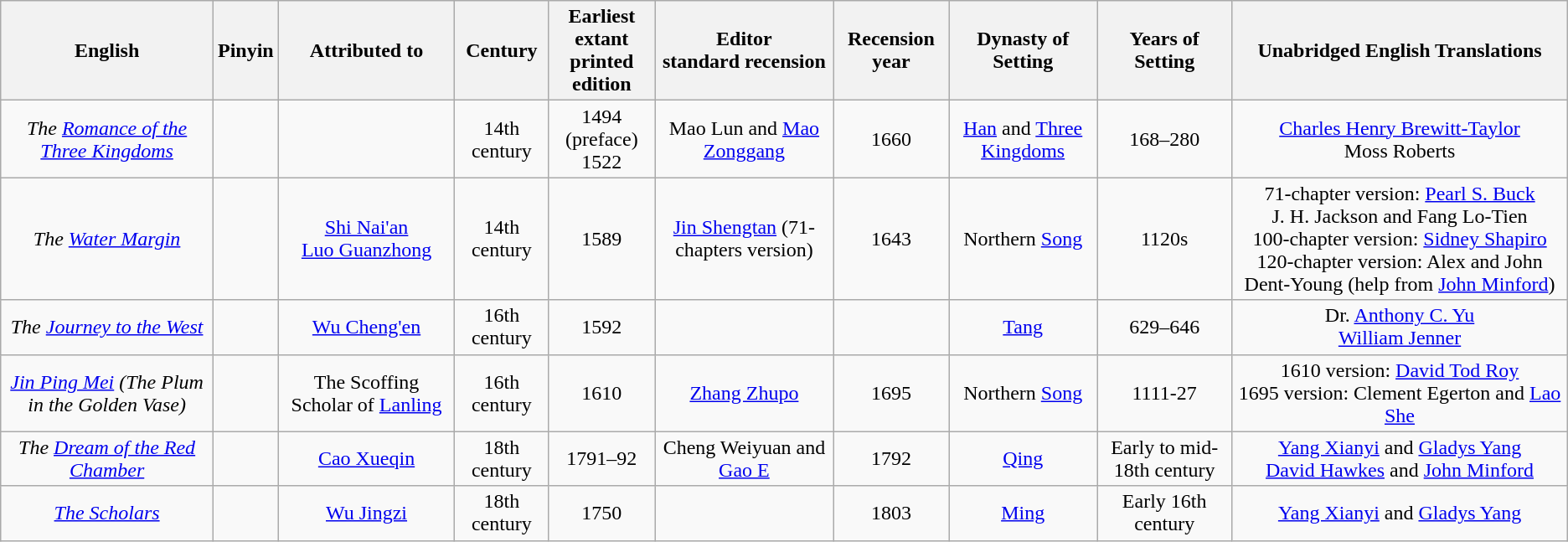<table class="sortable wikitable" style="text-align:center">
<tr>
<th>English</th>
<th>Pinyin</th>
<th>Attributed to</th>
<th>Century</th>
<th>Earliest extant<br> printed edition</th>
<th>Editor <br>standard recension</th>
<th>Recension year</th>
<th>Dynasty of Setting</th>
<th>Years of Setting</th>
<th>Unabridged English Translations</th>
</tr>
<tr>
<td><em>The <a href='#'>Romance of the Three Kingdoms</a></em></td>
<td></td>
<td></td>
<td>14th century</td>
<td>1494 (preface)<br>1522</td>
<td>Mao Lun and <a href='#'>Mao Zonggang</a></td>
<td>1660</td>
<td><a href='#'>Han</a> and <a href='#'>Three Kingdoms</a></td>
<td>168–280</td>
<td><a href='#'>Charles Henry Brewitt-Taylor</a><br>Moss Roberts</td>
</tr>
<tr>
<td><em>The <a href='#'>Water Margin</a></em></td>
<td></td>
<td><a href='#'>Shi Nai'an</a><br> <a href='#'>Luo Guanzhong</a></td>
<td>14th century</td>
<td>1589</td>
<td><a href='#'>Jin Shengtan</a> (71-chapters version)</td>
<td>1643</td>
<td>Northern <a href='#'>Song</a></td>
<td>1120s</td>
<td>71-chapter version: <a href='#'>Pearl S. Buck</a><br>J. H. Jackson and Fang Lo-Tien <br>100-chapter version: <a href='#'>Sidney Shapiro</a><br>120-chapter version: Alex and John Dent-Young (help from <a href='#'>John Minford</a>)</td>
</tr>
<tr>
<td><em>The <a href='#'>Journey to the West</a></em></td>
<td></td>
<td><a href='#'>Wu Cheng'en</a></td>
<td>16th century</td>
<td>1592</td>
<td></td>
<td></td>
<td><a href='#'>Tang</a></td>
<td>629–646</td>
<td>Dr. <a href='#'>Anthony C. Yu</a> <br> <a href='#'>William Jenner</a></td>
</tr>
<tr>
<td><em><a href='#'>Jin Ping Mei</a> (The Plum in the Golden Vase)</em></td>
<td></td>
<td>The Scoffing Scholar of <a href='#'>Lanling</a></td>
<td>16th century</td>
<td>1610</td>
<td><a href='#'>Zhang Zhupo</a></td>
<td>1695</td>
<td>Northern <a href='#'>Song</a></td>
<td>1111-27</td>
<td>1610 version: <a href='#'>David Tod Roy</a><br>1695 version: Clement Egerton and <a href='#'>Lao She</a></td>
</tr>
<tr>
<td><em>The <a href='#'>Dream of the Red Chamber</a></em></td>
<td></td>
<td><a href='#'>Cao Xueqin</a></td>
<td>18th century</td>
<td>1791–92</td>
<td>Cheng Weiyuan and <a href='#'>Gao E</a></td>
<td>1792</td>
<td><a href='#'>Qing</a></td>
<td>Early to mid-18th century</td>
<td><a href='#'>Yang Xianyi</a> and <a href='#'>Gladys Yang</a><br><a href='#'>David Hawkes</a> and <a href='#'>John Minford</a></td>
</tr>
<tr>
<td><em><a href='#'>The Scholars</a></em></td>
<td></td>
<td><a href='#'>Wu Jingzi</a></td>
<td>18th century</td>
<td>1750</td>
<td></td>
<td>1803</td>
<td><a href='#'>Ming</a></td>
<td>Early 16th century</td>
<td><a href='#'>Yang Xianyi</a> and <a href='#'>Gladys Yang</a></td>
</tr>
</table>
